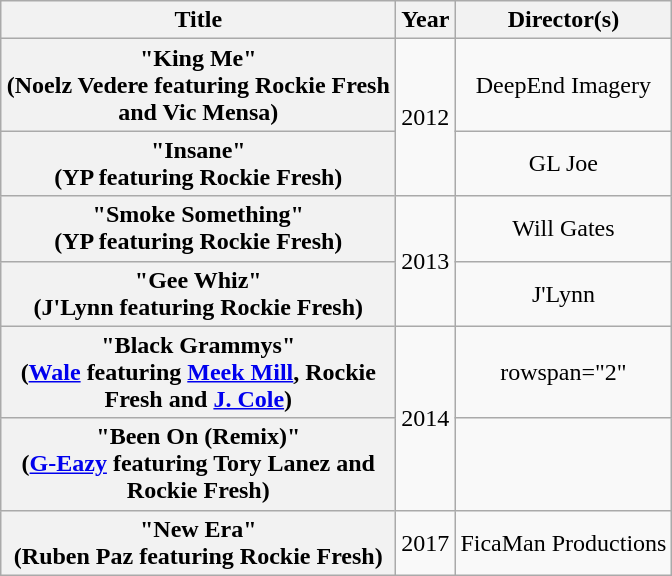<table class="wikitable plainrowheaders" style="text-align:center;">
<tr>
<th scope="col" style="width:16em;">Title</th>
<th scope="col">Year</th>
<th scope="col">Director(s)</th>
</tr>
<tr>
<th scope="row">"King Me"<br><span>(Noelz Vedere featuring Rockie Fresh and Vic Mensa)</span></th>
<td rowspan="2">2012</td>
<td>DeepEnd Imagery</td>
</tr>
<tr>
<th scope="row">"Insane"<br><span>(YP featuring Rockie Fresh)</span></th>
<td>GL Joe</td>
</tr>
<tr>
<th scope="row">"Smoke Something"<br><span>(YP featuring Rockie Fresh)</span></th>
<td rowspan="2">2013</td>
<td>Will Gates</td>
</tr>
<tr>
<th scope="row">"Gee Whiz"<br><span>(J'Lynn featuring Rockie Fresh)</span></th>
<td>J'Lynn</td>
</tr>
<tr>
<th scope="row">"Black Grammys"<br><span>(<a href='#'>Wale</a> featuring <a href='#'>Meek Mill</a>, Rockie Fresh and <a href='#'>J. Cole</a>)</span></th>
<td rowspan="2">2014</td>
<td>rowspan="2" </td>
</tr>
<tr>
<th scope="row">"Been On (Remix)"<br><span>(<a href='#'>G-Eazy</a> featuring Tory Lanez and Rockie Fresh)</span></th>
</tr>
<tr>
<th scope="row">"New Era"<br><span>(Ruben Paz featuring Rockie Fresh)</span></th>
<td>2017</td>
<td>FicaMan Productions</td>
</tr>
</table>
